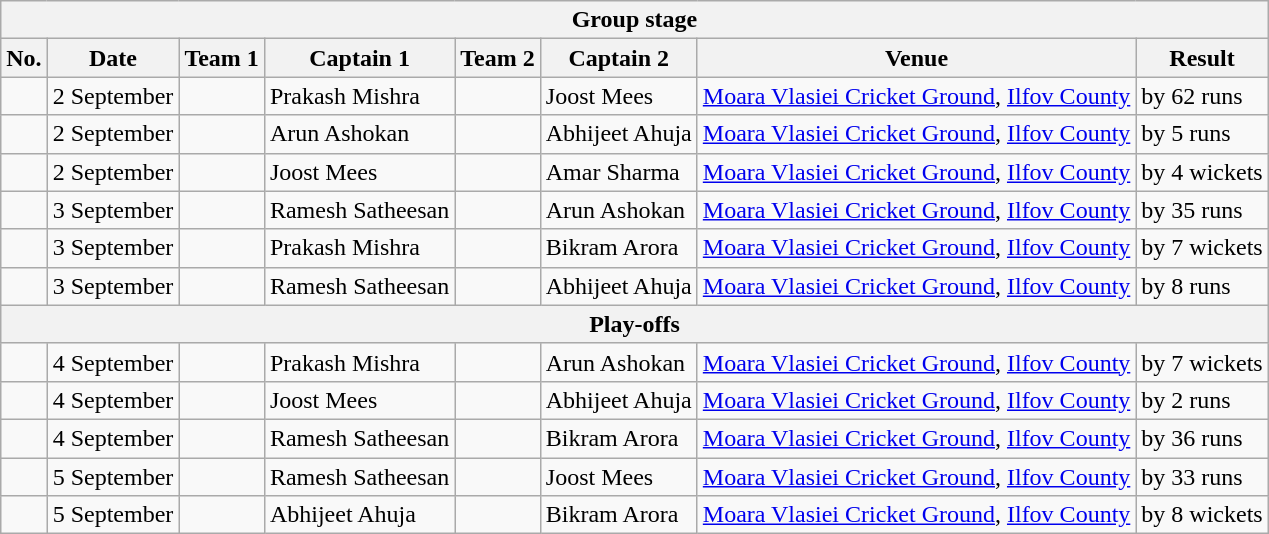<table class="wikitable">
<tr>
<th colspan="9">Group stage</th>
</tr>
<tr>
<th>No.</th>
<th>Date</th>
<th>Team 1</th>
<th>Captain 1</th>
<th>Team 2</th>
<th>Captain 2</th>
<th>Venue</th>
<th>Result</th>
</tr>
<tr>
<td></td>
<td>2 September</td>
<td></td>
<td>Prakash Mishra</td>
<td></td>
<td>Joost Mees</td>
<td><a href='#'>Moara Vlasiei Cricket Ground</a>, <a href='#'>Ilfov County</a></td>
<td> by 62 runs</td>
</tr>
<tr>
<td></td>
<td>2 September</td>
<td></td>
<td>Arun Ashokan</td>
<td></td>
<td>Abhijeet Ahuja</td>
<td><a href='#'>Moara Vlasiei Cricket Ground</a>, <a href='#'>Ilfov County</a></td>
<td> by 5 runs</td>
</tr>
<tr>
<td></td>
<td>2 September</td>
<td></td>
<td>Joost Mees</td>
<td></td>
<td>Amar Sharma</td>
<td><a href='#'>Moara Vlasiei Cricket Ground</a>, <a href='#'>Ilfov County</a></td>
<td> by 4 wickets</td>
</tr>
<tr>
<td></td>
<td>3 September</td>
<td></td>
<td>Ramesh Satheesan</td>
<td></td>
<td>Arun Ashokan</td>
<td><a href='#'>Moara Vlasiei Cricket Ground</a>, <a href='#'>Ilfov County</a></td>
<td> by 35 runs</td>
</tr>
<tr>
<td></td>
<td>3 September</td>
<td></td>
<td>Prakash Mishra</td>
<td></td>
<td>Bikram Arora</td>
<td><a href='#'>Moara Vlasiei Cricket Ground</a>, <a href='#'>Ilfov County</a></td>
<td> by 7 wickets</td>
</tr>
<tr>
<td></td>
<td>3 September</td>
<td></td>
<td>Ramesh Satheesan</td>
<td></td>
<td>Abhijeet Ahuja</td>
<td><a href='#'>Moara Vlasiei Cricket Ground</a>, <a href='#'>Ilfov County</a></td>
<td> by 8 runs</td>
</tr>
<tr>
<th colspan="9">Play-offs</th>
</tr>
<tr>
<td></td>
<td>4 September</td>
<td></td>
<td>Prakash Mishra</td>
<td></td>
<td>Arun Ashokan</td>
<td><a href='#'>Moara Vlasiei Cricket Ground</a>, <a href='#'>Ilfov County</a></td>
<td> by 7 wickets</td>
</tr>
<tr>
<td></td>
<td>4 September</td>
<td></td>
<td>Joost Mees</td>
<td></td>
<td>Abhijeet Ahuja</td>
<td><a href='#'>Moara Vlasiei Cricket Ground</a>, <a href='#'>Ilfov County</a></td>
<td> by 2 runs</td>
</tr>
<tr>
<td></td>
<td>4 September</td>
<td></td>
<td>Ramesh Satheesan</td>
<td></td>
<td>Bikram Arora</td>
<td><a href='#'>Moara Vlasiei Cricket Ground</a>, <a href='#'>Ilfov County</a></td>
<td> by 36 runs</td>
</tr>
<tr>
<td></td>
<td>5 September</td>
<td></td>
<td>Ramesh Satheesan</td>
<td></td>
<td>Joost Mees</td>
<td><a href='#'>Moara Vlasiei Cricket Ground</a>, <a href='#'>Ilfov County</a></td>
<td> by 33 runs</td>
</tr>
<tr>
<td></td>
<td>5 September</td>
<td></td>
<td>Abhijeet Ahuja</td>
<td></td>
<td>Bikram Arora</td>
<td><a href='#'>Moara Vlasiei Cricket Ground</a>, <a href='#'>Ilfov County</a></td>
<td> by 8 wickets</td>
</tr>
</table>
